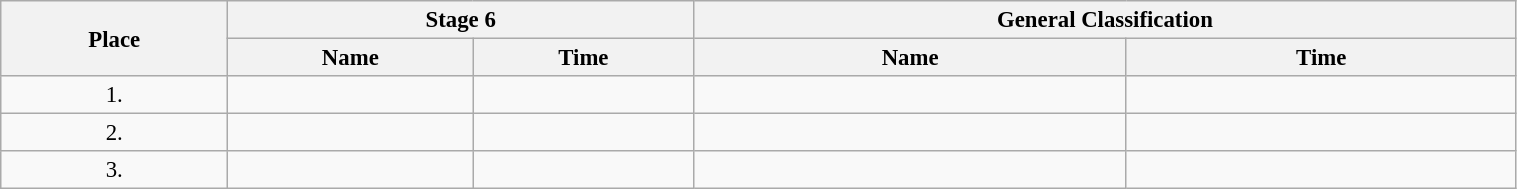<table class=wikitable style="font-size:95%" width="80%">
<tr>
<th rowspan="2">Place</th>
<th colspan="2">Stage 6</th>
<th colspan="2">General Classification</th>
</tr>
<tr>
<th>Name</th>
<th>Time</th>
<th>Name</th>
<th>Time</th>
</tr>
<tr>
<td align="center">1.</td>
<td></td>
<td></td>
<td></td>
<td></td>
</tr>
<tr>
<td align="center">2.</td>
<td></td>
<td></td>
<td></td>
<td></td>
</tr>
<tr>
<td align="center">3.</td>
<td></td>
<td></td>
<td></td>
<td></td>
</tr>
</table>
